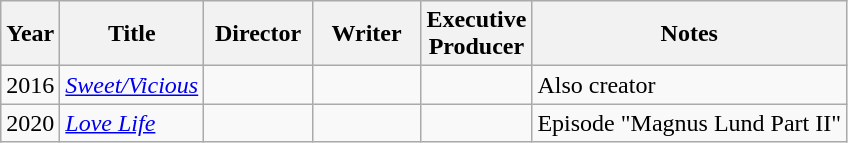<table class="wikitable">
<tr>
<th>Year</th>
<th>Title</th>
<th width="65">Director</th>
<th width="65">Writer</th>
<th width="65">Executive<br>Producer</th>
<th>Notes</th>
</tr>
<tr>
<td>2016</td>
<td><em><a href='#'>Sweet/Vicious</a></em></td>
<td></td>
<td></td>
<td></td>
<td>Also creator</td>
</tr>
<tr>
<td>2020</td>
<td><em><a href='#'>Love Life</a></em></td>
<td></td>
<td></td>
<td></td>
<td>Episode "Magnus Lund Part II"</td>
</tr>
</table>
